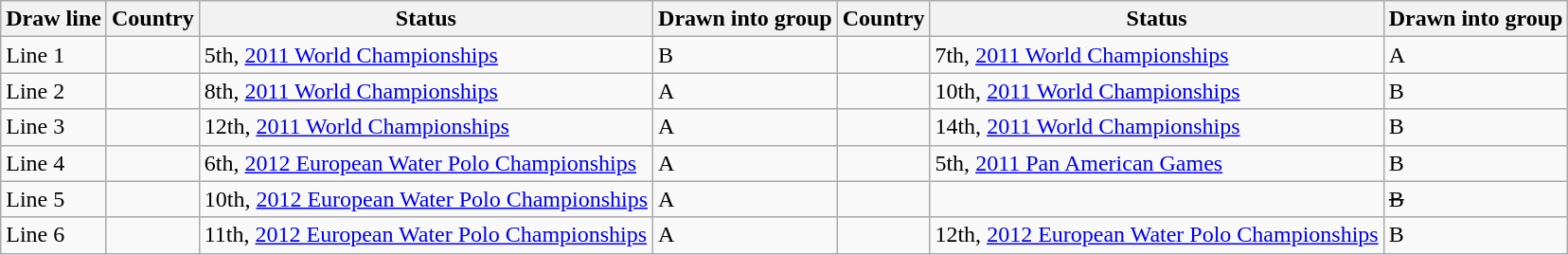<table class="wikitable">
<tr>
<th>Draw line</th>
<th>Country</th>
<th>Status</th>
<th>Drawn into group</th>
<th>Country</th>
<th>Status</th>
<th>Drawn into group</th>
</tr>
<tr>
<td>Line 1</td>
<td></td>
<td>5th, <a href='#'>2011 World Championships</a></td>
<td>B</td>
<td></td>
<td>7th, <a href='#'>2011 World Championships</a></td>
<td>A</td>
</tr>
<tr>
<td>Line 2</td>
<td></td>
<td>8th, <a href='#'>2011 World Championships</a></td>
<td>A</td>
<td></td>
<td>10th, <a href='#'>2011 World Championships</a></td>
<td>B</td>
</tr>
<tr>
<td>Line 3</td>
<td></td>
<td>12th, <a href='#'>2011 World Championships</a></td>
<td>A</td>
<td></td>
<td>14th, <a href='#'>2011 World Championships</a></td>
<td>B</td>
</tr>
<tr>
<td>Line 4</td>
<td></td>
<td>6th, <a href='#'>2012 European Water Polo Championships</a></td>
<td>A</td>
<td></td>
<td>5th, <a href='#'>2011 Pan American Games</a></td>
<td>B</td>
</tr>
<tr>
<td>Line 5</td>
<td></td>
<td>10th, <a href='#'>2012 European Water Polo Championships</a></td>
<td>A</td>
<td><s></s></td>
<td></td>
<td><s>B</s></td>
</tr>
<tr>
<td>Line 6</td>
<td></td>
<td>11th, <a href='#'>2012 European Water Polo Championships</a></td>
<td>A</td>
<td></td>
<td>12th, <a href='#'>2012 European Water Polo Championships</a></td>
<td>B</td>
</tr>
</table>
